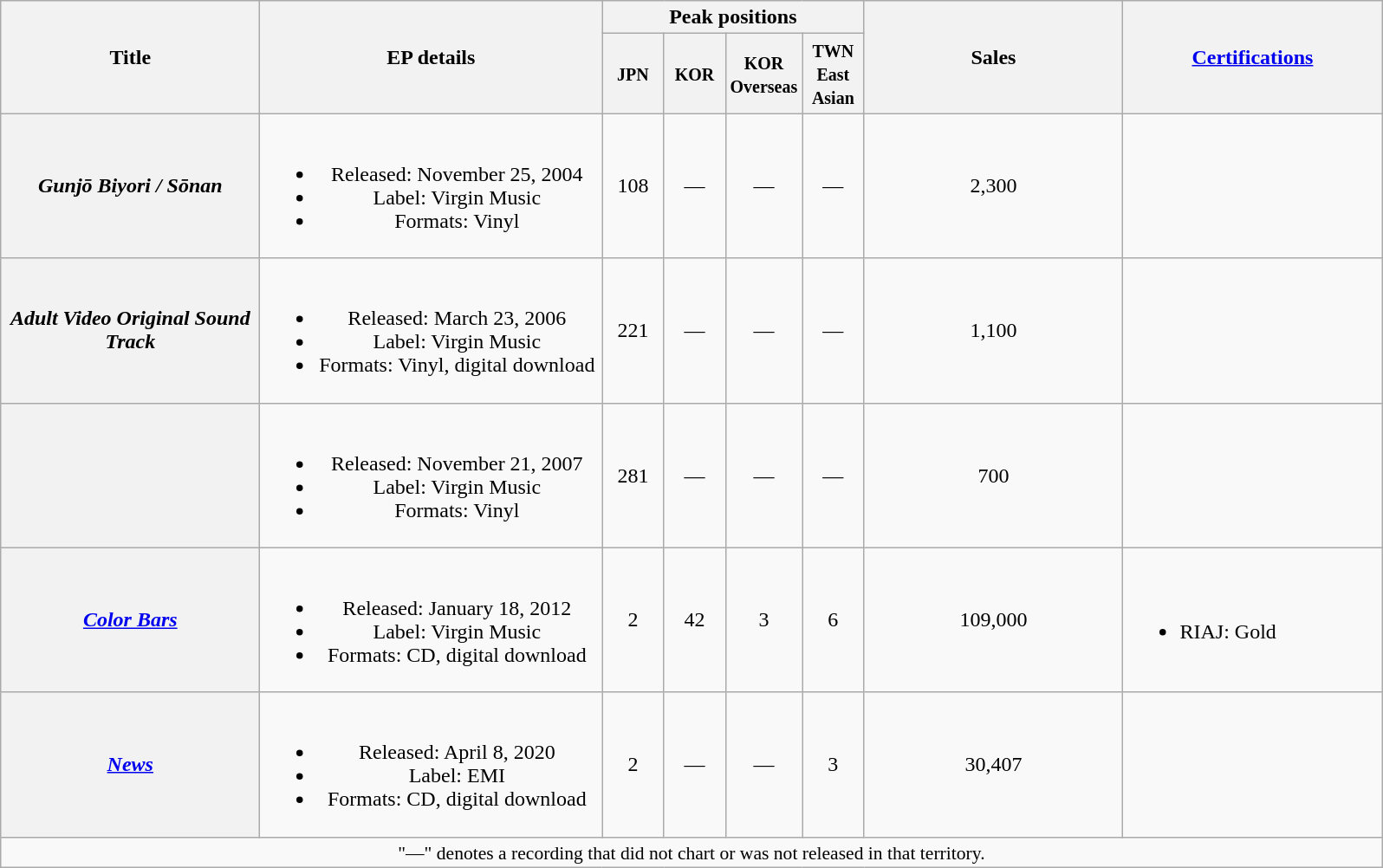<table class="wikitable plainrowheaders" style="text-align:center;">
<tr>
<th style="width:12em;" rowspan="2">Title</th>
<th style="width:16em;" rowspan="2">EP details</th>
<th colspan="4">Peak positions</th>
<th style="width:12em;" rowspan="2">Sales</th>
<th style="width:12em;" rowspan="2"><a href='#'>Certifications</a></th>
</tr>
<tr>
<th style="width:2.5em;"><small>JPN</small><br></th>
<th style="width:2.5em;"><small>KOR</small><br></th>
<th style="width:2.5em;"><small>KOR<br>Overseas</small><br></th>
<th style="width:2.5em;"><small>TWN East Asian</small><br></th>
</tr>
<tr>
<th scope="row"><em>Gunjō Biyori / Sōnan</em></th>
<td><br><ul><li>Released: November 25, 2004</li><li>Label: Virgin Music</li><li>Formats: Vinyl</li></ul></td>
<td>108</td>
<td>—</td>
<td>—</td>
<td>—</td>
<td>2,300</td>
<td align="left"></td>
</tr>
<tr>
<th scope="row"><em>Adult Video Original Sound Track</em></th>
<td><br><ul><li>Released: March 23, 2006</li><li>Label: Virgin Music</li><li>Formats: Vinyl, digital download</li></ul></td>
<td>221</td>
<td>—</td>
<td>—</td>
<td>—</td>
<td>1,100</td>
<td align="left"></td>
</tr>
<tr>
<th scope="row"></th>
<td><br><ul><li>Released: November 21, 2007</li><li>Label: Virgin Music</li><li>Formats: Vinyl</li></ul></td>
<td>281</td>
<td>—</td>
<td>—</td>
<td>—</td>
<td>700</td>
<td align="left"></td>
</tr>
<tr>
<th scope="row"><em><a href='#'>Color Bars</a></em></th>
<td><br><ul><li>Released: January 18, 2012</li><li>Label: Virgin Music</li><li>Formats: CD, digital download</li></ul></td>
<td>2</td>
<td>42</td>
<td>3</td>
<td>6</td>
<td>109,000</td>
<td align="left"><br><ul><li>RIAJ: Gold</li></ul></td>
</tr>
<tr>
<th scope="row"><em><a href='#'>News</a></em></th>
<td><br><ul><li>Released: April 8, 2020</li><li>Label: EMI</li><li>Formats: CD, digital download</li></ul></td>
<td>2</td>
<td>—</td>
<td>—</td>
<td>3</td>
<td>30,407</td>
<td align="left"></td>
</tr>
<tr>
<td align="center" colspan="8" style="font-size:90%">"—" denotes a recording that did not chart or was not released in that territory.</td>
</tr>
</table>
